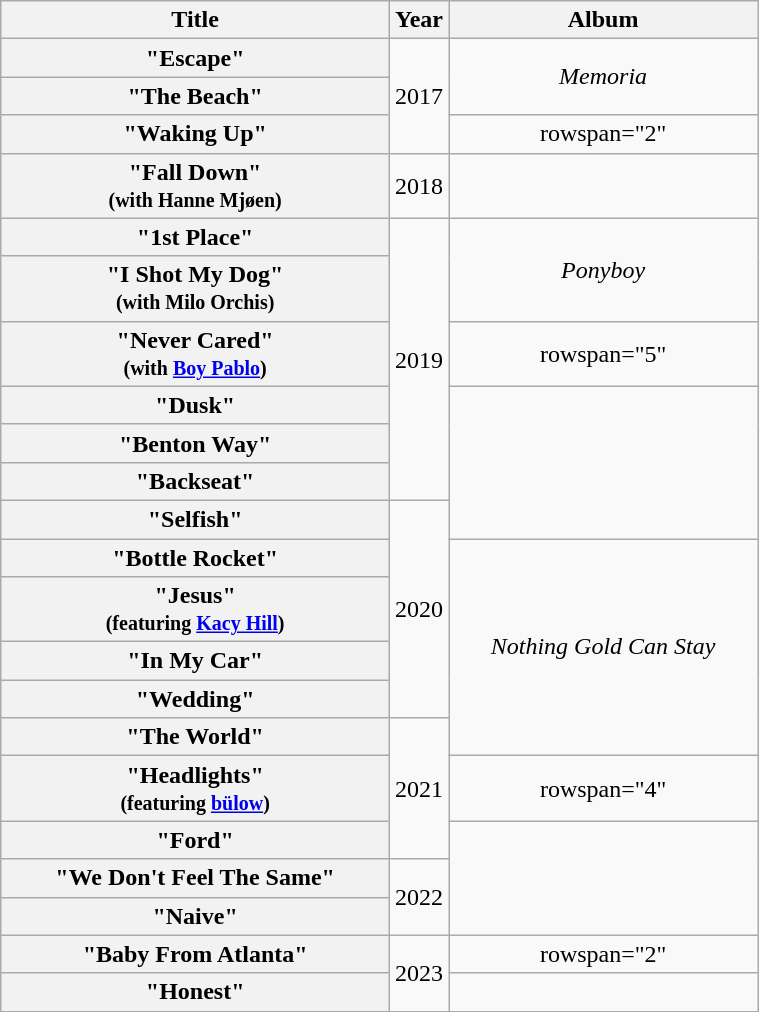<table class="wikitable plainrowheaders" style="text-align:center; width:40%">
<tr>
<th scope="col" style="width:53%;">Title</th>
<th scope="col" style="width:5%;">Year</th>
<th scope="col" style="width:42%;">Album</th>
</tr>
<tr>
<th scope="row">"Escape"</th>
<td rowspan="3">2017</td>
<td rowspan="2"><em>Memoria</em></td>
</tr>
<tr>
<th scope="row">"The Beach"</th>
</tr>
<tr>
<th scope="row">"Waking Up"</th>
<td>rowspan="2" </td>
</tr>
<tr>
<th scope="row">"Fall Down"<br><small>(with Hanne Mjøen)</small><br></th>
<td>2018</td>
</tr>
<tr>
<th scope="row">"1st Place"</th>
<td rowspan="6">2019</td>
<td rowspan="2"><em>Ponyboy</em></td>
</tr>
<tr>
<th scope="row">"I Shot My Dog"<br><small>(with Milo Orchis)</small><br></th>
</tr>
<tr>
<th scope="row">"Never Cared"<br><small>(with <a href='#'>Boy Pablo</a>)</small><br></th>
<td>rowspan="5" </td>
</tr>
<tr>
<th scope="row">"Dusk"</th>
</tr>
<tr>
<th scope="row">"Benton Way"</th>
</tr>
<tr>
<th scope="row">"Backseat"</th>
</tr>
<tr>
<th scope="row">"Selfish"</th>
<td rowspan="5">2020</td>
</tr>
<tr>
<th scope="row">"Bottle Rocket"</th>
<td rowspan="5"><em>Nothing Gold Can Stay</em></td>
</tr>
<tr>
<th scope="row">"Jesus"<br><small>(featuring <a href='#'>Kacy Hill</a>)</small><br></th>
</tr>
<tr>
<th scope="row">"In My Car"</th>
</tr>
<tr>
<th scope="row">"Wedding"</th>
</tr>
<tr>
<th scope="row">"The World"</th>
<td rowspan="3">2021</td>
</tr>
<tr>
<th scope="row">"Headlights"<br><small>(featuring <a href='#'>bülow</a>)</small><br></th>
<td>rowspan="4" </td>
</tr>
<tr>
<th scope="row">"Ford"</th>
</tr>
<tr>
<th scope="row">"We Don't Feel The Same"</th>
<td rowspan="2">2022</td>
</tr>
<tr>
<th scope="row">"Naive"</th>
</tr>
<tr>
<th scope="row">"Baby From Atlanta"</th>
<td rowspan="2">2023</td>
<td>rowspan="2" </td>
</tr>
<tr>
<th scope="row">"Honest"</th>
</tr>
<tr>
</tr>
</table>
